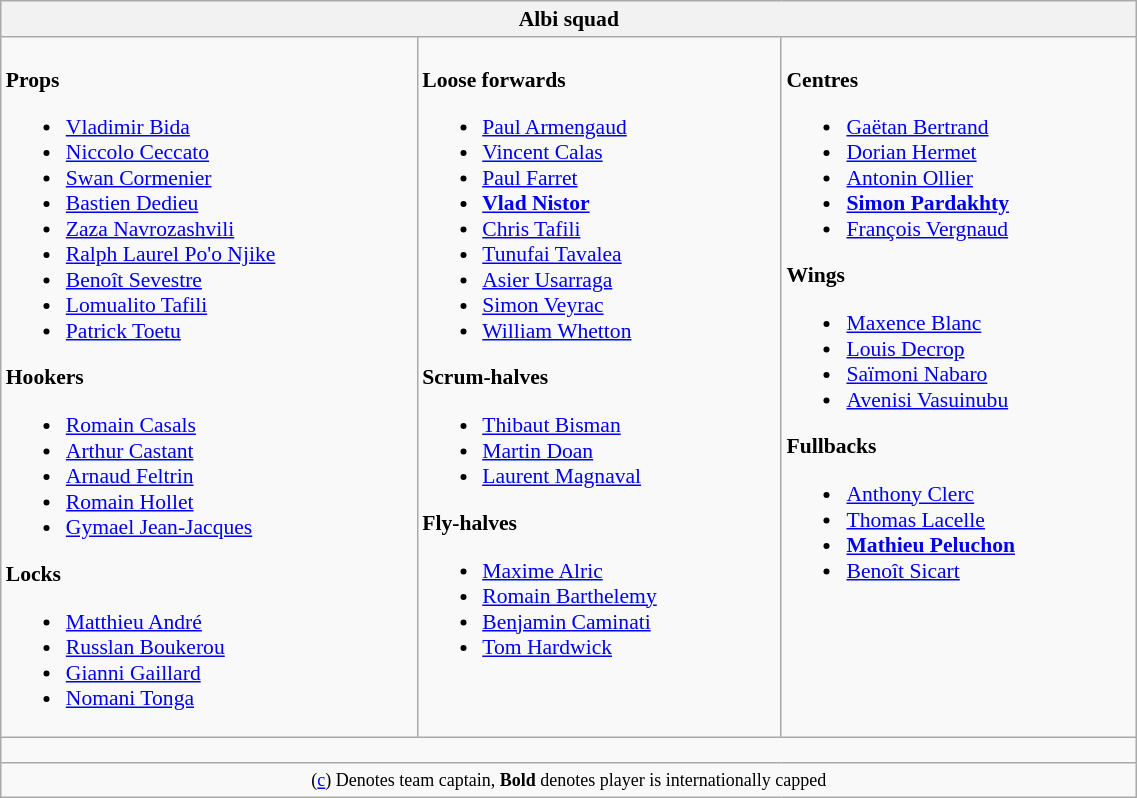<table class="wikitable" style="text-align:left; font-size:90%; width:60%">
<tr>
<th colspan="100%">Albi squad</th>
</tr>
<tr valign="top">
<td><br><strong>Props</strong><ul><li> <a href='#'>Vladimir Bida</a></li><li> <a href='#'>Niccolo Ceccato</a></li><li> <a href='#'>Swan Cormenier</a></li><li> <a href='#'>Bastien Dedieu</a></li><li> <a href='#'>Zaza Navrozashvili</a></li><li> <a href='#'>Ralph Laurel Po'o Njike</a></li><li> <a href='#'>Benoît Sevestre</a></li><li> <a href='#'>Lomualito Tafili</a></li><li> <a href='#'>Patrick Toetu</a></li></ul><strong>Hookers</strong><ul><li> <a href='#'>Romain Casals</a></li><li> <a href='#'>Arthur Castant</a></li><li> <a href='#'>Arnaud Feltrin</a></li><li> <a href='#'>Romain Hollet</a></li><li> <a href='#'>Gymael Jean-Jacques</a></li></ul><strong>Locks</strong><ul><li> <a href='#'>Matthieu André</a></li><li> <a href='#'>Russlan Boukerou</a></li><li> <a href='#'>Gianni Gaillard</a></li><li> <a href='#'>Nomani Tonga</a></li></ul></td>
<td><br><strong>Loose forwards</strong><ul><li> <a href='#'>Paul Armengaud</a></li><li> <a href='#'>Vincent Calas</a></li><li> <a href='#'>Paul Farret</a></li><li> <strong><a href='#'>Vlad Nistor</a></strong></li><li> <a href='#'>Chris Tafili</a></li><li> <a href='#'>Tunufai Tavalea</a></li><li> <a href='#'>Asier Usarraga</a></li><li> <a href='#'>Simon Veyrac</a></li><li> <a href='#'>William Whetton</a></li></ul><strong>Scrum-halves</strong><ul><li> <a href='#'>Thibaut Bisman</a></li><li> <a href='#'>Martin Doan</a></li><li> <a href='#'>Laurent Magnaval</a></li></ul><strong>Fly-halves</strong><ul><li> <a href='#'>Maxime Alric</a></li><li> <a href='#'>Romain Barthelemy</a></li><li> <a href='#'>Benjamin Caminati</a></li><li> <a href='#'>Tom Hardwick</a></li></ul></td>
<td><br><strong>Centres</strong><ul><li> <a href='#'>Gaëtan Bertrand</a></li><li> <a href='#'>Dorian Hermet</a></li><li> <a href='#'>Antonin Ollier</a></li><li> <strong><a href='#'>Simon Pardakhty</a></strong></li><li> <a href='#'>François Vergnaud</a></li></ul><strong>Wings</strong><ul><li> <a href='#'>Maxence Blanc</a></li><li> <a href='#'>Louis Decrop</a></li><li> <a href='#'>Saïmoni Nabaro</a></li><li> <a href='#'>Avenisi Vasuinubu</a></li></ul><strong>Fullbacks</strong><ul><li> <a href='#'>Anthony Clerc</a></li><li> <a href='#'>Thomas Lacelle</a></li><li> <strong><a href='#'>Mathieu Peluchon</a></strong></li><li> <a href='#'>Benoît Sicart</a></li></ul></td>
</tr>
<tr>
<td colspan="100%" style="height: 10px;"></td>
</tr>
<tr>
<td colspan="100%" style="text-align:center;"><small> (<a href='#'>c</a>) Denotes team captain, <strong>Bold</strong> denotes player is internationally capped</small></td>
</tr>
</table>
